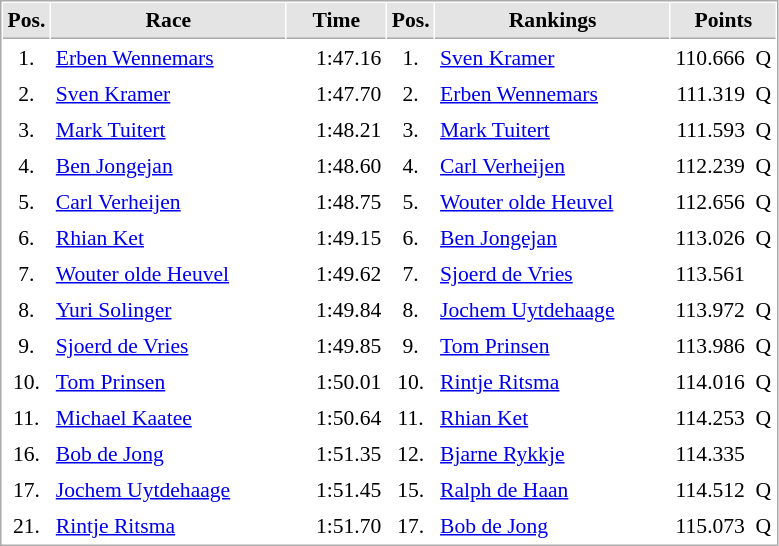<table cellspacing="1" cellpadding="3" style="border:1px solid #AAAAAA;font-size:90%">
<tr bgcolor="#E4E4E4">
<th style="border-bottom:1px solid #AAAAAA" width=10>Pos.</th>
<th style="border-bottom:1px solid #AAAAAA" width=150>Race</th>
<th style="border-bottom:1px solid #AAAAAA" width=60>Time</th>
<th style="border-bottom:1px solid #AAAAAA" width=10>Pos.</th>
<th style="border-bottom:1px solid #AAAAAA" width=150>Rankings</th>
<th colspan="2" style="border-bottom:1px solid #AAAAAA" width=60>Points</th>
</tr>
<tr>
<td align="center">1.</td>
<td><a href='#'>Erben Wennemars</a></td>
<td align="right">1:47.16</td>
<td align="center">1.</td>
<td><a href='#'>Sven Kramer</a></td>
<td align="right">110.666</td>
<td align="right">Q</td>
</tr>
<tr>
<td align="center">2.</td>
<td><a href='#'>Sven Kramer</a></td>
<td align="right">1:47.70</td>
<td align="center">2.</td>
<td><a href='#'>Erben Wennemars</a></td>
<td align="right">111.319</td>
<td align="right">Q</td>
</tr>
<tr>
<td align="center">3.</td>
<td><a href='#'>Mark Tuitert</a></td>
<td align="right">1:48.21</td>
<td align="center">3.</td>
<td><a href='#'>Mark Tuitert</a></td>
<td align="right">111.593</td>
<td align="right">Q</td>
</tr>
<tr>
<td align="center">4.</td>
<td><a href='#'>Ben Jongejan</a></td>
<td align="right">1:48.60</td>
<td align="center">4.</td>
<td><a href='#'>Carl Verheijen</a></td>
<td align="right">112.239</td>
<td align="right">Q</td>
</tr>
<tr>
<td align="center">5.</td>
<td><a href='#'>Carl Verheijen</a></td>
<td align="right">1:48.75</td>
<td align="center">5.</td>
<td><a href='#'>Wouter olde Heuvel</a></td>
<td align="right">112.656</td>
<td align="right">Q</td>
</tr>
<tr>
<td align="center">6.</td>
<td><a href='#'>Rhian Ket</a></td>
<td align="right">1:49.15</td>
<td align="center">6.</td>
<td><a href='#'>Ben Jongejan</a></td>
<td align="right">113.026</td>
<td align="right">Q</td>
</tr>
<tr>
<td align="center">7.</td>
<td><a href='#'>Wouter olde Heuvel</a></td>
<td align="right">1:49.62</td>
<td align="center">7.</td>
<td><a href='#'>Sjoerd de Vries</a></td>
<td align="right">113.561</td>
</tr>
<tr>
<td align="center">8.</td>
<td><a href='#'>Yuri Solinger</a></td>
<td align="right">1:49.84</td>
<td align="center">8.</td>
<td><a href='#'>Jochem Uytdehaage</a></td>
<td align="right">113.972</td>
<td align="right">Q</td>
</tr>
<tr>
<td align="center">9.</td>
<td><a href='#'>Sjoerd de Vries</a></td>
<td align="right">1:49.85</td>
<td align="center">9.</td>
<td><a href='#'>Tom Prinsen</a></td>
<td align="right">113.986</td>
<td align="right">Q</td>
</tr>
<tr>
<td align="center">10.</td>
<td><a href='#'>Tom Prinsen</a></td>
<td align="right">1:50.01</td>
<td align="center">10.</td>
<td><a href='#'>Rintje Ritsma</a></td>
<td align="right">114.016</td>
<td align="right">Q</td>
</tr>
<tr>
<td align="center">11.</td>
<td><a href='#'>Michael Kaatee</a></td>
<td align="right">1:50.64</td>
<td align="center">11.</td>
<td><a href='#'>Rhian Ket</a></td>
<td align="right">114.253</td>
<td align="right">Q</td>
</tr>
<tr>
<td align="center">16.</td>
<td><a href='#'>Bob de Jong</a></td>
<td align="right">1:51.35</td>
<td align="center">12.</td>
<td><a href='#'>Bjarne Rykkje</a></td>
<td align="right">114.335</td>
</tr>
<tr>
<td align="center">17.</td>
<td><a href='#'>Jochem Uytdehaage</a></td>
<td align="right">1:51.45</td>
<td align="center">15.</td>
<td><a href='#'>Ralph de Haan</a></td>
<td align="right">114.512</td>
<td align="right">Q</td>
</tr>
<tr>
<td align="center">21.</td>
<td><a href='#'>Rintje Ritsma</a></td>
<td align="right">1:51.70</td>
<td align="center">17.</td>
<td><a href='#'>Bob de Jong</a></td>
<td align="right">115.073</td>
<td>Q</td>
</tr>
</table>
